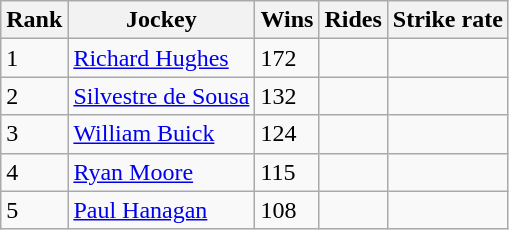<table class="wikitable sortable">
<tr>
<th>Rank</th>
<th>Jockey</th>
<th>Wins</th>
<th>Rides</th>
<th>Strike rate</th>
</tr>
<tr>
<td>1</td>
<td><a href='#'>Richard Hughes</a></td>
<td>172</td>
<td></td>
<td></td>
</tr>
<tr>
<td>2</td>
<td><a href='#'>Silvestre de Sousa</a></td>
<td>132</td>
<td></td>
<td></td>
</tr>
<tr>
<td>3</td>
<td><a href='#'>William Buick</a></td>
<td>124</td>
<td></td>
<td></td>
</tr>
<tr>
<td>4</td>
<td><a href='#'>Ryan Moore</a></td>
<td>115</td>
<td></td>
<td></td>
</tr>
<tr>
<td>5</td>
<td><a href='#'>Paul Hanagan</a></td>
<td>108</td>
<td></td>
<td></td>
</tr>
</table>
